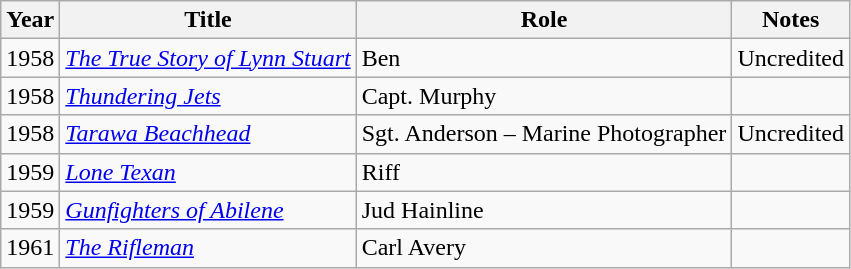<table class="wikitable">
<tr>
<th>Year</th>
<th>Title</th>
<th>Role</th>
<th>Notes</th>
</tr>
<tr>
<td>1958</td>
<td><em><a href='#'>The True Story of Lynn Stuart</a></em></td>
<td>Ben</td>
<td>Uncredited</td>
</tr>
<tr>
<td>1958</td>
<td><em><a href='#'>Thundering Jets</a></em></td>
<td>Capt. Murphy</td>
<td></td>
</tr>
<tr>
<td>1958</td>
<td><em><a href='#'>Tarawa Beachhead</a></em></td>
<td>Sgt. Anderson – Marine Photographer</td>
<td>Uncredited</td>
</tr>
<tr>
<td>1959</td>
<td><em><a href='#'>Lone Texan</a></em></td>
<td>Riff</td>
<td></td>
</tr>
<tr>
<td>1959</td>
<td><em><a href='#'>Gunfighters of Abilene</a></em></td>
<td>Jud Hainline</td>
<td></td>
</tr>
<tr>
<td>1961</td>
<td><em><a href='#'>The Rifleman</a></em></td>
<td>Carl Avery</td>
<td></td>
</tr>
</table>
